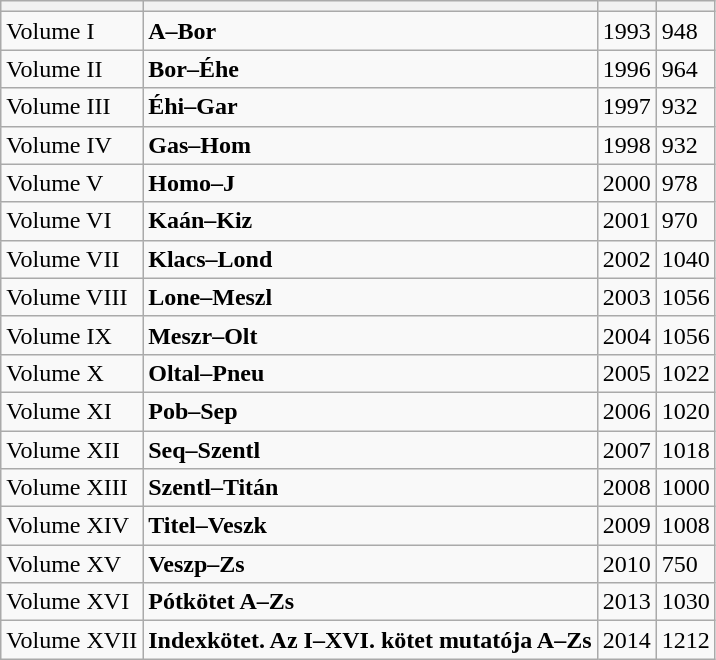<table class="wikitable sortable">
<tr>
<th></th>
<th></th>
<th></th>
<th></th>
</tr>
<tr>
<td>Volume I</td>
<td><strong>A–Bor</strong></td>
<td>1993</td>
<td>948</td>
</tr>
<tr>
<td>Volume II</td>
<td><strong>Bor–Éhe</strong></td>
<td>1996</td>
<td>964</td>
</tr>
<tr>
<td>Volume III</td>
<td><strong>Éhi–Gar</strong></td>
<td>1997</td>
<td>932</td>
</tr>
<tr>
<td>Volume IV</td>
<td><strong>Gas–Hom</strong></td>
<td>1998</td>
<td>932</td>
</tr>
<tr>
<td>Volume V</td>
<td><strong>Homo–J</strong></td>
<td>2000</td>
<td>978</td>
</tr>
<tr>
<td>Volume VI</td>
<td><strong>Kaán–Kiz</strong></td>
<td>2001</td>
<td>970</td>
</tr>
<tr>
<td>Volume VII</td>
<td><strong>Klacs–Lond</strong></td>
<td>2002</td>
<td>1040</td>
</tr>
<tr>
<td>Volume VIII</td>
<td><strong>Lone–Meszl</strong></td>
<td>2003</td>
<td>1056</td>
</tr>
<tr>
<td>Volume IX</td>
<td><strong>Meszr–Olt</strong></td>
<td>2004</td>
<td>1056</td>
</tr>
<tr>
<td>Volume X</td>
<td><strong>Oltal–Pneu</strong></td>
<td>2005</td>
<td>1022</td>
</tr>
<tr>
<td>Volume XI</td>
<td><strong>Pob–Sep</strong></td>
<td>2006</td>
<td>1020</td>
</tr>
<tr>
<td>Volume XII</td>
<td><strong>Seq–Szentl</strong></td>
<td>2007</td>
<td>1018</td>
</tr>
<tr>
<td>Volume XIII</td>
<td><strong>Szentl–Titán</strong></td>
<td>2008</td>
<td>1000</td>
</tr>
<tr>
<td>Volume XIV</td>
<td><strong>Titel–Veszk</strong></td>
<td>2009</td>
<td>1008</td>
</tr>
<tr>
<td>Volume XV</td>
<td><strong>Veszp–Zs</strong></td>
<td>2010</td>
<td>750</td>
</tr>
<tr>
<td>Volume XVI</td>
<td><strong>Pótkötet A–Zs</strong></td>
<td>2013</td>
<td>1030</td>
</tr>
<tr>
<td>Volume XVII</td>
<td><strong>Indexkötet. Az I–XVI. kötet mutatója A–Zs</strong></td>
<td>2014</td>
<td>1212</td>
</tr>
</table>
